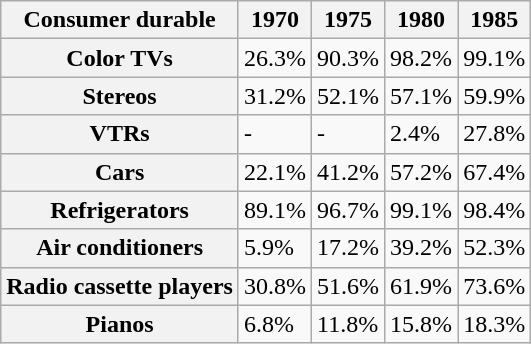<table class="wikitable">
<tr>
<th>Consumer durable</th>
<th>1970</th>
<th>1975</th>
<th>1980</th>
<th>1985</th>
</tr>
<tr>
<th scope="column">Color TVs</th>
<td>26.3%</td>
<td>90.3%</td>
<td>98.2%</td>
<td>99.1%</td>
</tr>
<tr>
<th scope="column">Stereos</th>
<td>31.2%</td>
<td>52.1%</td>
<td>57.1%</td>
<td>59.9%</td>
</tr>
<tr>
<th scope="column">VTRs</th>
<td>-</td>
<td>-</td>
<td>2.4%</td>
<td>27.8%</td>
</tr>
<tr>
<th scope="column">Cars</th>
<td>22.1%</td>
<td>41.2%</td>
<td>57.2%</td>
<td>67.4%</td>
</tr>
<tr>
<th scope="column">Refrigerators</th>
<td>89.1%</td>
<td>96.7%</td>
<td>99.1%</td>
<td>98.4%</td>
</tr>
<tr>
<th scope="column">Air conditioners</th>
<td>5.9%</td>
<td>17.2%</td>
<td>39.2%</td>
<td>52.3%</td>
</tr>
<tr>
<th scope="column">Radio cassette players</th>
<td>30.8%</td>
<td>51.6%</td>
<td>61.9%</td>
<td>73.6%</td>
</tr>
<tr>
<th scope="column">Pianos</th>
<td>6.8%</td>
<td>11.8%</td>
<td>15.8%</td>
<td>18.3%</td>
</tr>
</table>
